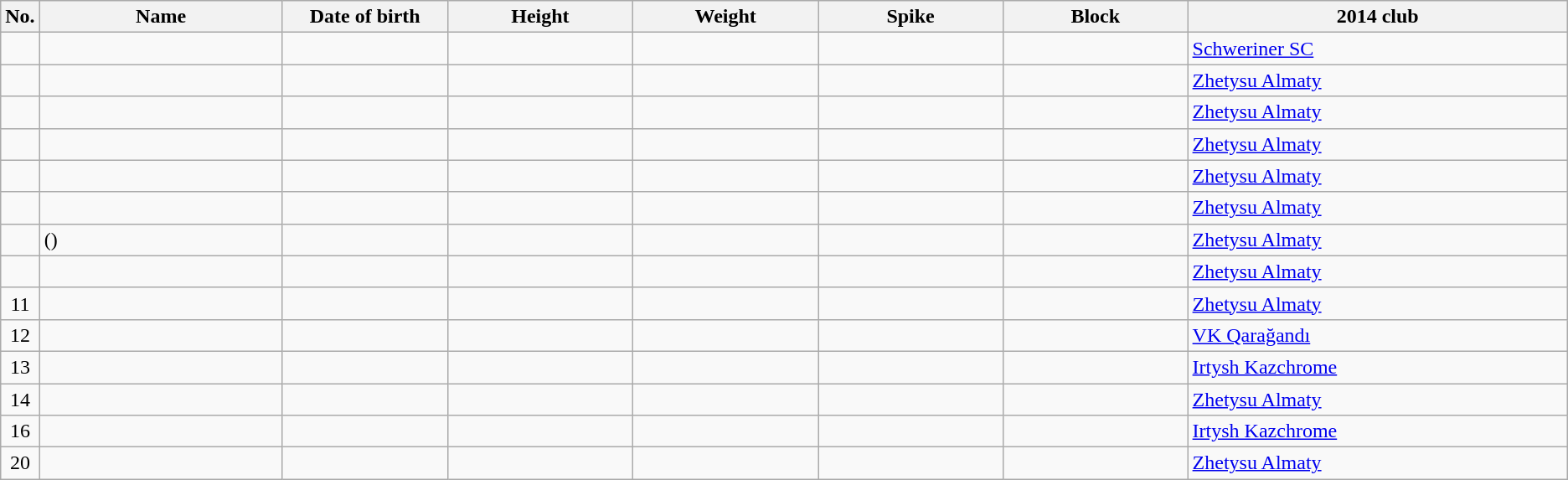<table class="wikitable sortable" style="font-size:100%; text-align:center;">
<tr>
<th>No.</th>
<th style="width:12em">Name</th>
<th style="width:8em">Date of birth</th>
<th style="width:9em">Height</th>
<th style="width:9em">Weight</th>
<th style="width:9em">Spike</th>
<th style="width:9em">Block</th>
<th style="width:19em">2014 club</th>
</tr>
<tr>
<td></td>
<td align=left></td>
<td align=right></td>
<td></td>
<td></td>
<td></td>
<td></td>
<td align=left> <a href='#'>Schweriner SC</a></td>
</tr>
<tr>
<td></td>
<td align=left></td>
<td align=right></td>
<td></td>
<td></td>
<td></td>
<td></td>
<td align=left> <a href='#'>Zhetysu Almaty</a></td>
</tr>
<tr>
<td></td>
<td align=left></td>
<td align=right></td>
<td></td>
<td></td>
<td></td>
<td></td>
<td align=left> <a href='#'>Zhetysu Almaty</a></td>
</tr>
<tr>
<td></td>
<td align=left></td>
<td align=right></td>
<td></td>
<td></td>
<td></td>
<td></td>
<td align=left> <a href='#'>Zhetysu Almaty</a></td>
</tr>
<tr>
<td></td>
<td align=left></td>
<td align=right></td>
<td></td>
<td></td>
<td></td>
<td></td>
<td align=left> <a href='#'>Zhetysu Almaty</a></td>
</tr>
<tr>
<td></td>
<td align=left></td>
<td align=right></td>
<td></td>
<td></td>
<td></td>
<td></td>
<td align=left> <a href='#'>Zhetysu Almaty</a></td>
</tr>
<tr>
<td></td>
<td align=left> ()</td>
<td align=right></td>
<td></td>
<td></td>
<td></td>
<td></td>
<td align=left> <a href='#'>Zhetysu Almaty</a></td>
</tr>
<tr>
<td></td>
<td align=left></td>
<td align=right></td>
<td></td>
<td></td>
<td></td>
<td></td>
<td align=left> <a href='#'>Zhetysu Almaty</a></td>
</tr>
<tr>
<td>11</td>
<td align=left></td>
<td align=right></td>
<td></td>
<td></td>
<td></td>
<td></td>
<td align=left> <a href='#'>Zhetysu Almaty</a></td>
</tr>
<tr>
<td>12</td>
<td align=left></td>
<td align=right></td>
<td></td>
<td></td>
<td></td>
<td></td>
<td align=left> <a href='#'>VK Qarağandı</a></td>
</tr>
<tr>
<td>13</td>
<td align=left></td>
<td align=right></td>
<td></td>
<td></td>
<td></td>
<td></td>
<td align=left> <a href='#'>Irtysh Kazchrome</a></td>
</tr>
<tr>
<td>14</td>
<td align=left></td>
<td align=right></td>
<td></td>
<td></td>
<td></td>
<td></td>
<td align=left> <a href='#'>Zhetysu Almaty</a></td>
</tr>
<tr>
<td>16</td>
<td align=left></td>
<td align=right></td>
<td></td>
<td></td>
<td></td>
<td></td>
<td align=left> <a href='#'>Irtysh Kazchrome</a></td>
</tr>
<tr>
<td>20</td>
<td align=left></td>
<td align=right></td>
<td></td>
<td></td>
<td></td>
<td></td>
<td align=left> <a href='#'>Zhetysu Almaty</a></td>
</tr>
</table>
